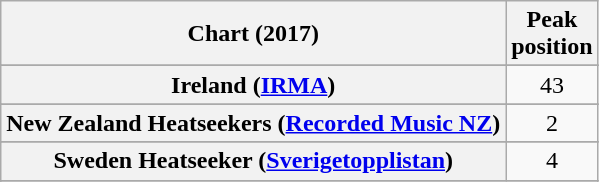<table class="wikitable sortable plainrowheaders" style="text-align:center">
<tr>
<th scope="col">Chart (2017)</th>
<th scope="col">Peak<br> position</th>
</tr>
<tr>
</tr>
<tr>
</tr>
<tr>
<th scope="row">Ireland (<a href='#'>IRMA</a>)</th>
<td>43</td>
</tr>
<tr>
</tr>
<tr>
<th scope="row">New Zealand Heatseekers (<a href='#'>Recorded Music NZ</a>)</th>
<td>2</td>
</tr>
<tr>
</tr>
<tr>
</tr>
<tr>
<th scope="row">Sweden Heatseeker (<a href='#'>Sverigetopplistan</a>)</th>
<td>4</td>
</tr>
<tr>
</tr>
<tr>
</tr>
<tr>
</tr>
</table>
